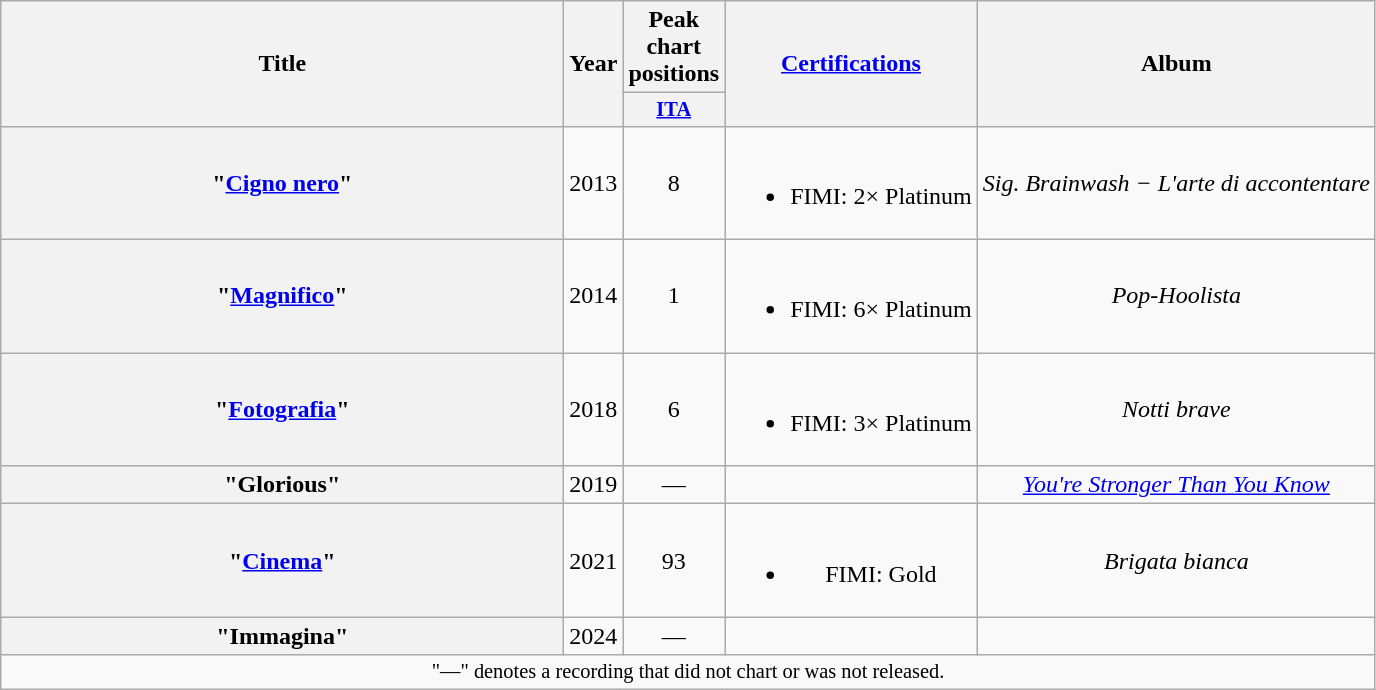<table class="wikitable plainrowheaders" style="text-align:center;">
<tr>
<th scope="col" rowspan="2" style="width:23em;">Title</th>
<th scope="col" rowspan="2" style="width:1em;">Year</th>
<th scope="col">Peak chart positions</th>
<th scope="col" rowspan="2"><a href='#'>Certifications</a></th>
<th scope="col" rowspan="2">Album</th>
</tr>
<tr>
<th scope="col" style="width:3em;font-size:85%;"><a href='#'>ITA</a><br></th>
</tr>
<tr>
<th scope="row">"<a href='#'>Cigno nero</a>"</th>
<td>2013</td>
<td>8</td>
<td><br><ul><li>FIMI: 2× Platinum</li></ul></td>
<td><em>Sig. Brainwash − L'arte di accontentare</em></td>
</tr>
<tr>
<th scope="row">"<a href='#'>Magnifico</a>"</th>
<td>2014</td>
<td>1</td>
<td><br><ul><li>FIMI: 6× Platinum</li></ul></td>
<td><em>Pop-Hoolista</em></td>
</tr>
<tr>
<th scope="row">"<a href='#'>Fotografia</a>"</th>
<td>2018</td>
<td>6</td>
<td><br><ul><li>FIMI: 3× Platinum</li></ul></td>
<td><em>Notti brave</em></td>
</tr>
<tr>
<th scope="row">"Glorious"</th>
<td>2019</td>
<td>—</td>
<td></td>
<td><em><a href='#'>You're Stronger Than You Know</a></em></td>
</tr>
<tr>
<th scope="row">"<a href='#'>Cinema</a>"</th>
<td>2021</td>
<td>93</td>
<td><br><ul><li>FIMI: Gold</li></ul></td>
<td><em>Brigata bianca</em></td>
</tr>
<tr>
<th scope="row">"Immagina"</th>
<td>2024</td>
<td>—</td>
<td></td>
<td></td>
</tr>
<tr>
<td colspan="20" style="text-align:center; font-size:85%;">"—" denotes a recording that did not chart or was not released.</td>
</tr>
</table>
